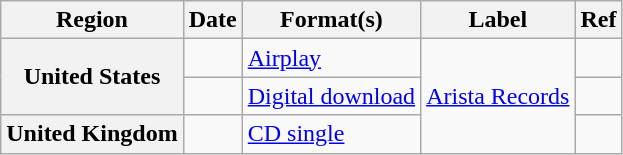<table class="wikitable plainrowheaders">
<tr>
<th scope="col">Region</th>
<th scope="col">Date</th>
<th scope="col">Format(s)</th>
<th scope="col">Label</th>
<th scope="col">Ref</th>
</tr>
<tr>
<th scope="row"  rowspan="2">United States</th>
<td></td>
<td><a href='#'>Airplay</a></td>
<td rowspan="3"><a href='#'>Arista Records</a></td>
<td></td>
</tr>
<tr>
<td></td>
<td><a href='#'>Digital download</a></td>
<td></td>
</tr>
<tr>
<th scope="row">United Kingdom</th>
<td></td>
<td><a href='#'>CD single</a></td>
<td></td>
</tr>
</table>
